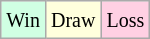<table class="wikitable">
<tr>
<td style="background-color: #d0ffe3;"><small>Win</small></td>
<td style="background-color: #ffffdd;"><small>Draw</small></td>
<td style="background-color: #ffd0e3;"><small>Loss</small></td>
</tr>
</table>
